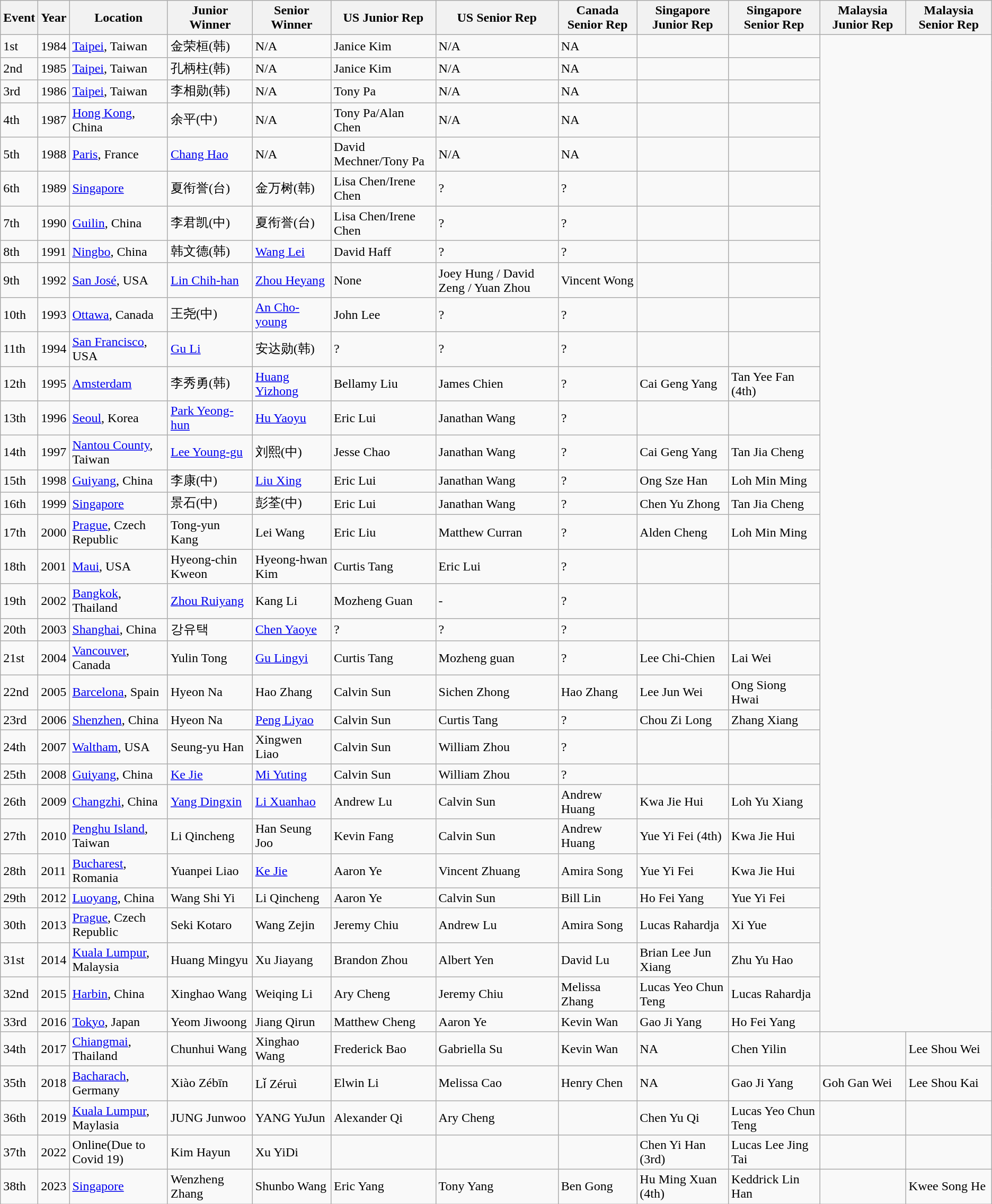<table class="wikitable">
<tr>
<th>Event</th>
<th>Year</th>
<th>Location</th>
<th>Junior Winner</th>
<th>Senior Winner</th>
<th>US Junior Rep</th>
<th>US Senior Rep</th>
<th>Canada Senior Rep</th>
<th>Singapore Junior Rep</th>
<th>Singapore Senior Rep</th>
<th>Malaysia Junior Rep</th>
<th>Malaysia Senior Rep</th>
</tr>
<tr>
<td>1st</td>
<td>1984</td>
<td><a href='#'>Taipei</a>, Taiwan</td>
<td>金荣桓(韩)</td>
<td>N/A</td>
<td>Janice Kim</td>
<td>N/A</td>
<td>NA</td>
<td></td>
<td></td>
</tr>
<tr>
<td>2nd</td>
<td>1985</td>
<td><a href='#'>Taipei</a>, Taiwan</td>
<td>孔柄柱(韩)</td>
<td>N/A</td>
<td>Janice Kim</td>
<td>N/A</td>
<td>NA</td>
<td></td>
<td></td>
</tr>
<tr>
<td>3rd</td>
<td>1986</td>
<td><a href='#'>Taipei</a>, Taiwan</td>
<td>李相勋(韩)</td>
<td>N/A</td>
<td>Tony Pa</td>
<td>N/A</td>
<td>NA</td>
<td></td>
<td></td>
</tr>
<tr>
<td>4th</td>
<td>1987</td>
<td><a href='#'>Hong Kong</a>, China</td>
<td>余平(中)</td>
<td>N/A</td>
<td>Tony Pa/Alan Chen</td>
<td>N/A</td>
<td>NA</td>
<td></td>
<td></td>
</tr>
<tr>
<td>5th</td>
<td>1988</td>
<td><a href='#'>Paris</a>, France</td>
<td><a href='#'>Chang Hao</a></td>
<td>N/A</td>
<td>David Mechner/Tony Pa</td>
<td>N/A</td>
<td>NA</td>
<td></td>
<td></td>
</tr>
<tr>
<td>6th</td>
<td>1989</td>
<td><a href='#'>Singapore</a></td>
<td>夏衔誉(台)</td>
<td>金万树(韩)</td>
<td>Lisa Chen/Irene Chen</td>
<td>?</td>
<td>?</td>
<td></td>
<td></td>
</tr>
<tr>
<td>7th</td>
<td>1990</td>
<td><a href='#'>Guilin</a>, China</td>
<td>李君凯(中)</td>
<td>夏衔誉(台)</td>
<td>Lisa Chen/Irene Chen</td>
<td>?</td>
<td>?</td>
<td></td>
<td></td>
</tr>
<tr>
<td>8th</td>
<td>1991</td>
<td><a href='#'>Ningbo</a>, China</td>
<td>韩文德(韩)</td>
<td><a href='#'>Wang Lei</a></td>
<td>David Haff</td>
<td>?</td>
<td>?</td>
<td></td>
<td></td>
</tr>
<tr>
<td>9th</td>
<td>1992</td>
<td><a href='#'>San José</a>, USA</td>
<td><a href='#'>Lin Chih-han</a></td>
<td><a href='#'>Zhou Heyang</a></td>
<td>None</td>
<td>Joey Hung / David Zeng / Yuan Zhou</td>
<td>Vincent Wong</td>
<td></td>
<td></td>
</tr>
<tr>
<td>10th</td>
<td>1993</td>
<td><a href='#'>Ottawa</a>, Canada</td>
<td>王尧(中)</td>
<td><a href='#'>An Cho-young</a></td>
<td>John Lee</td>
<td>?</td>
<td>?</td>
<td></td>
<td></td>
</tr>
<tr>
<td>11th</td>
<td>1994</td>
<td><a href='#'>San Francisco</a>, USA</td>
<td><a href='#'>Gu Li</a></td>
<td>安达勋(韩)</td>
<td>?</td>
<td>?</td>
<td>?</td>
<td></td>
<td></td>
</tr>
<tr>
<td>12th</td>
<td>1995</td>
<td><a href='#'>Amsterdam</a></td>
<td>李秀勇(韩)</td>
<td><a href='#'>Huang Yizhong</a></td>
<td>Bellamy Liu</td>
<td>James Chien</td>
<td>?</td>
<td>Cai Geng Yang</td>
<td>Tan Yee Fan (4th)</td>
</tr>
<tr>
<td>13th</td>
<td>1996</td>
<td><a href='#'>Seoul</a>, Korea</td>
<td><a href='#'>Park Yeong-hun</a></td>
<td><a href='#'>Hu Yaoyu</a></td>
<td>Eric Lui</td>
<td>Janathan Wang</td>
<td>?</td>
<td></td>
<td></td>
</tr>
<tr>
<td>14th</td>
<td>1997</td>
<td><a href='#'>Nantou County</a>, Taiwan</td>
<td><a href='#'>Lee Young-gu</a></td>
<td>刘熙(中)</td>
<td>Jesse Chao</td>
<td>Janathan Wang</td>
<td>?</td>
<td>Cai Geng Yang</td>
<td>Tan Jia Cheng</td>
</tr>
<tr>
<td>15th</td>
<td>1998</td>
<td><a href='#'>Guiyang</a>, China</td>
<td>李康(中)</td>
<td><a href='#'>Liu Xing</a></td>
<td>Eric Lui</td>
<td>Janathan Wang</td>
<td>?</td>
<td>Ong Sze Han</td>
<td>Loh Min Ming</td>
</tr>
<tr>
<td>16th</td>
<td>1999</td>
<td><a href='#'>Singapore</a></td>
<td>景石(中)</td>
<td>彭荃(中)</td>
<td>Eric Lui</td>
<td>Janathan Wang</td>
<td>?</td>
<td>Chen Yu Zhong</td>
<td>Tan Jia Cheng</td>
</tr>
<tr>
<td>17th</td>
<td>2000</td>
<td><a href='#'>Prague</a>, Czech Republic</td>
<td>Tong-yun Kang</td>
<td>Lei Wang</td>
<td>Eric Liu</td>
<td>Matthew Curran</td>
<td>?</td>
<td>Alden Cheng</td>
<td>Loh Min Ming</td>
</tr>
<tr>
<td>18th</td>
<td>2001</td>
<td><a href='#'>Maui</a>, USA</td>
<td>Hyeong-chin Kweon</td>
<td>Hyeong-hwan Kim</td>
<td>Curtis Tang</td>
<td>Eric Lui</td>
<td>?</td>
<td></td>
<td></td>
</tr>
<tr>
<td>19th</td>
<td>2002</td>
<td><a href='#'>Bangkok</a>, Thailand</td>
<td><a href='#'>Zhou Ruiyang</a></td>
<td>Kang Li</td>
<td>Mozheng Guan</td>
<td>-</td>
<td>?</td>
<td></td>
<td></td>
</tr>
<tr>
<td>20th</td>
<td>2003</td>
<td><a href='#'>Shanghai</a>, China</td>
<td>강유택</td>
<td><a href='#'>Chen Yaoye</a></td>
<td>?</td>
<td>?</td>
<td>?</td>
<td></td>
<td></td>
</tr>
<tr>
<td>21st</td>
<td>2004</td>
<td><a href='#'>Vancouver</a>, Canada</td>
<td>Yulin Tong</td>
<td><a href='#'>Gu Lingyi</a></td>
<td>Curtis Tang</td>
<td>Mozheng guan</td>
<td>?</td>
<td>Lee Chi-Chien</td>
<td>Lai Wei</td>
</tr>
<tr>
<td>22nd</td>
<td>2005</td>
<td><a href='#'>Barcelona</a>, Spain</td>
<td>Hyeon Na</td>
<td>Hao Zhang</td>
<td>Calvin Sun</td>
<td>Sichen Zhong</td>
<td>Hao Zhang</td>
<td>Lee Jun Wei</td>
<td>Ong Siong Hwai</td>
</tr>
<tr>
<td>23rd</td>
<td>2006</td>
<td><a href='#'>Shenzhen</a>, China</td>
<td>Hyeon Na</td>
<td><a href='#'>Peng Liyao</a></td>
<td>Calvin Sun</td>
<td>Curtis Tang</td>
<td>?</td>
<td>Chou Zi Long</td>
<td>Zhang Xiang</td>
</tr>
<tr>
<td>24th</td>
<td>2007</td>
<td><a href='#'>Waltham</a>, USA</td>
<td>Seung-yu Han</td>
<td>Xingwen Liao</td>
<td>Calvin Sun</td>
<td>William Zhou</td>
<td>?</td>
<td></td>
<td></td>
</tr>
<tr>
<td>25th</td>
<td>2008</td>
<td><a href='#'>Guiyang</a>, China</td>
<td><a href='#'>Ke Jie</a></td>
<td><a href='#'>Mi Yuting</a></td>
<td>Calvin Sun</td>
<td>William Zhou</td>
<td>?</td>
<td></td>
<td></td>
</tr>
<tr>
<td>26th</td>
<td>2009</td>
<td><a href='#'>Changzhi</a>, China</td>
<td><a href='#'>Yang Dingxin</a></td>
<td><a href='#'>Li Xuanhao</a></td>
<td>Andrew Lu</td>
<td>Calvin Sun</td>
<td>Andrew Huang</td>
<td>Kwa Jie Hui</td>
<td>Loh Yu Xiang</td>
</tr>
<tr>
<td>27th</td>
<td>2010</td>
<td><a href='#'>Penghu Island</a>, Taiwan</td>
<td>Li Qincheng</td>
<td>Han Seung Joo</td>
<td>Kevin Fang</td>
<td>Calvin Sun</td>
<td>Andrew Huang</td>
<td>Yue Yi Fei (4th)</td>
<td>Kwa Jie Hui</td>
</tr>
<tr>
<td>28th</td>
<td>2011</td>
<td><a href='#'>Bucharest</a>, Romania</td>
<td>Yuanpei Liao</td>
<td><a href='#'>Ke Jie</a></td>
<td>Aaron Ye</td>
<td>Vincent Zhuang</td>
<td>Amira Song</td>
<td>Yue Yi Fei</td>
<td>Kwa Jie Hui</td>
</tr>
<tr>
<td>29th</td>
<td>2012</td>
<td><a href='#'>Luoyang</a>, China</td>
<td>Wang Shi Yi</td>
<td>Li Qincheng</td>
<td>Aaron Ye</td>
<td>Calvin Sun</td>
<td>Bill Lin</td>
<td>Ho Fei Yang</td>
<td>Yue Yi Fei</td>
</tr>
<tr>
<td>30th</td>
<td>2013</td>
<td><a href='#'>Prague</a>, Czech Republic</td>
<td>Seki Kotaro</td>
<td>Wang Zejin</td>
<td>Jeremy Chiu</td>
<td>Andrew Lu</td>
<td>Amira Song</td>
<td>Lucas Rahardja</td>
<td>Xi Yue</td>
</tr>
<tr>
<td>31st</td>
<td>2014</td>
<td><a href='#'>Kuala Lumpur</a>, Malaysia</td>
<td>Huang Mingyu</td>
<td>Xu Jiayang</td>
<td>Brandon Zhou</td>
<td>Albert Yen</td>
<td>David Lu</td>
<td>Brian Lee Jun Xiang</td>
<td>Zhu Yu Hao</td>
</tr>
<tr>
<td>32nd</td>
<td>2015</td>
<td><a href='#'>Harbin</a>, China</td>
<td>Xinghao Wang</td>
<td>Weiqing Li</td>
<td>Ary Cheng</td>
<td>Jeremy Chiu</td>
<td>Melissa Zhang</td>
<td>Lucas Yeo Chun Teng</td>
<td>Lucas Rahardja</td>
</tr>
<tr>
<td>33rd</td>
<td>2016</td>
<td><a href='#'>Tokyo</a>, Japan</td>
<td>Yeom Jiwoong</td>
<td>Jiang Qirun</td>
<td>Matthew Cheng</td>
<td>Aaron Ye</td>
<td>Kevin Wan</td>
<td>Gao Ji Yang</td>
<td>Ho Fei Yang</td>
</tr>
<tr>
<td>34th</td>
<td>2017</td>
<td><a href='#'>Chiangmai</a>, Thailand</td>
<td>Chunhui Wang</td>
<td>Xinghao Wang</td>
<td>Frederick Bao</td>
<td>Gabriella Su</td>
<td>Kevin Wan</td>
<td>NA</td>
<td>Chen Yilin</td>
<td></td>
<td>Lee Shou Wei</td>
</tr>
<tr>
<td>35th</td>
<td>2018</td>
<td><a href='#'>Bacharach</a>, Germany</td>
<td>Xiào Zébīn</td>
<td>Lǐ Zéruì</td>
<td>Elwin Li</td>
<td>Melissa Cao</td>
<td>Henry Chen</td>
<td>NA</td>
<td>Gao Ji Yang</td>
<td>Goh Gan Wei</td>
<td>Lee Shou Kai</td>
</tr>
<tr>
<td>36th</td>
<td>2019</td>
<td><a href='#'>Kuala Lumpur</a>, Maylasia</td>
<td>JUNG Junwoo</td>
<td>YANG YuJun</td>
<td>Alexander Qi</td>
<td>Ary Cheng</td>
<td></td>
<td>Chen Yu Qi</td>
<td>Lucas Yeo Chun Teng</td>
<td></td>
<td></td>
</tr>
<tr>
<td>37th</td>
<td>2022</td>
<td>Online(Due to Covid 19)</td>
<td>Kim Hayun</td>
<td>Xu YiDi</td>
<td></td>
<td></td>
<td></td>
<td>Chen Yi Han (3rd)</td>
<td>Lucas Lee Jing Tai</td>
<td></td>
<td></td>
</tr>
<tr>
<td>38th</td>
<td>2023</td>
<td><a href='#'>Singapore</a></td>
<td>Wenzheng Zhang</td>
<td>Shunbo Wang</td>
<td>Eric Yang</td>
<td>Tony Yang</td>
<td>Ben Gong</td>
<td>Hu Ming Xuan (4th)</td>
<td>Keddrick Lin Han</td>
<td></td>
<td>Kwee Song He</td>
</tr>
</table>
